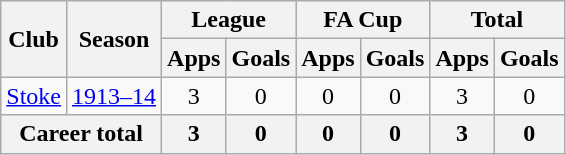<table class="wikitable" style="text-align: center;">
<tr>
<th rowspan="2">Club</th>
<th rowspan="2">Season</th>
<th colspan="2">League</th>
<th colspan="2">FA Cup</th>
<th colspan="2">Total</th>
</tr>
<tr>
<th>Apps</th>
<th>Goals</th>
<th>Apps</th>
<th>Goals</th>
<th>Apps</th>
<th>Goals</th>
</tr>
<tr>
<td><a href='#'>Stoke</a></td>
<td><a href='#'>1913–14</a></td>
<td>3</td>
<td>0</td>
<td>0</td>
<td>0</td>
<td>3</td>
<td>0</td>
</tr>
<tr>
<th colspan="2">Career total</th>
<th>3</th>
<th>0</th>
<th>0</th>
<th>0</th>
<th>3</th>
<th>0</th>
</tr>
</table>
